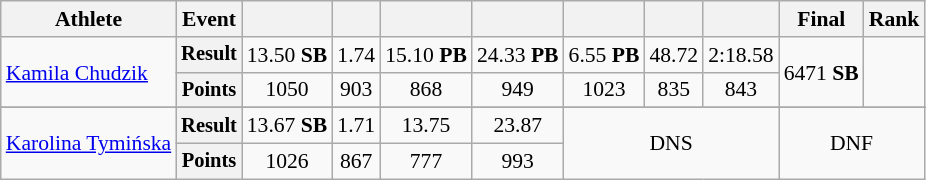<table class="wikitable" style="font-size:90%">
<tr>
<th>Athlete</th>
<th>Event</th>
<th></th>
<th></th>
<th></th>
<th></th>
<th></th>
<th></th>
<th></th>
<th>Final</th>
<th>Rank</th>
</tr>
<tr style=text-align:center>
<td rowspan=2 style=text-align:left><a href='#'>Kamila Chudzik</a></td>
<th style="font-size:95%">Result</th>
<td>13.50 <strong>SB</strong></td>
<td>1.74</td>
<td>15.10 <strong>PB</strong></td>
<td>24.33 <strong>PB</strong></td>
<td>6.55 <strong>PB</strong></td>
<td>48.72</td>
<td>2:18.58</td>
<td rowspan=2>6471 <strong>SB</strong></td>
<td rowspan=2></td>
</tr>
<tr style=text-align:center>
<th style="font-size:95%">Points</th>
<td>1050</td>
<td>903</td>
<td>868</td>
<td>949</td>
<td>1023</td>
<td>835</td>
<td>843</td>
</tr>
<tr>
</tr>
<tr style=text-align:center>
<td rowspan=2 style=text-align:left><a href='#'>Karolina Tymińska</a></td>
<th style="font-size:95%">Result</th>
<td>13.67 <strong>SB</strong></td>
<td>1.71</td>
<td>13.75</td>
<td>23.87</td>
<td colspan=3 rowspan=2>DNS</td>
<td colspan=2 rowspan=2>DNF</td>
</tr>
<tr style=text-align:center>
<th style="font-size:95%">Points</th>
<td>1026</td>
<td>867</td>
<td>777</td>
<td>993</td>
</tr>
</table>
